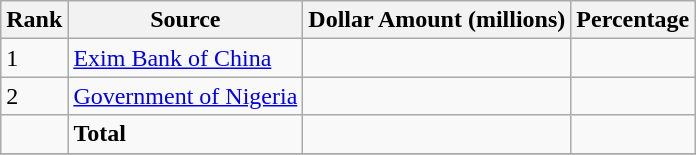<table class="wikitable sortable">
<tr>
<th style="width:2em;">Rank</th>
<th>Source</th>
<th>Dollar Amount (millions)</th>
<th>Percentage</th>
</tr>
<tr>
<td>1</td>
<td><a href='#'>Exim Bank of China</a></td>
<td></td>
<td></td>
</tr>
<tr>
<td>2</td>
<td><a href='#'>Government of Nigeria</a></td>
<td></td>
<td></td>
</tr>
<tr>
<td></td>
<td><strong>Total</strong></td>
<td></td>
<td></td>
</tr>
<tr>
</tr>
</table>
